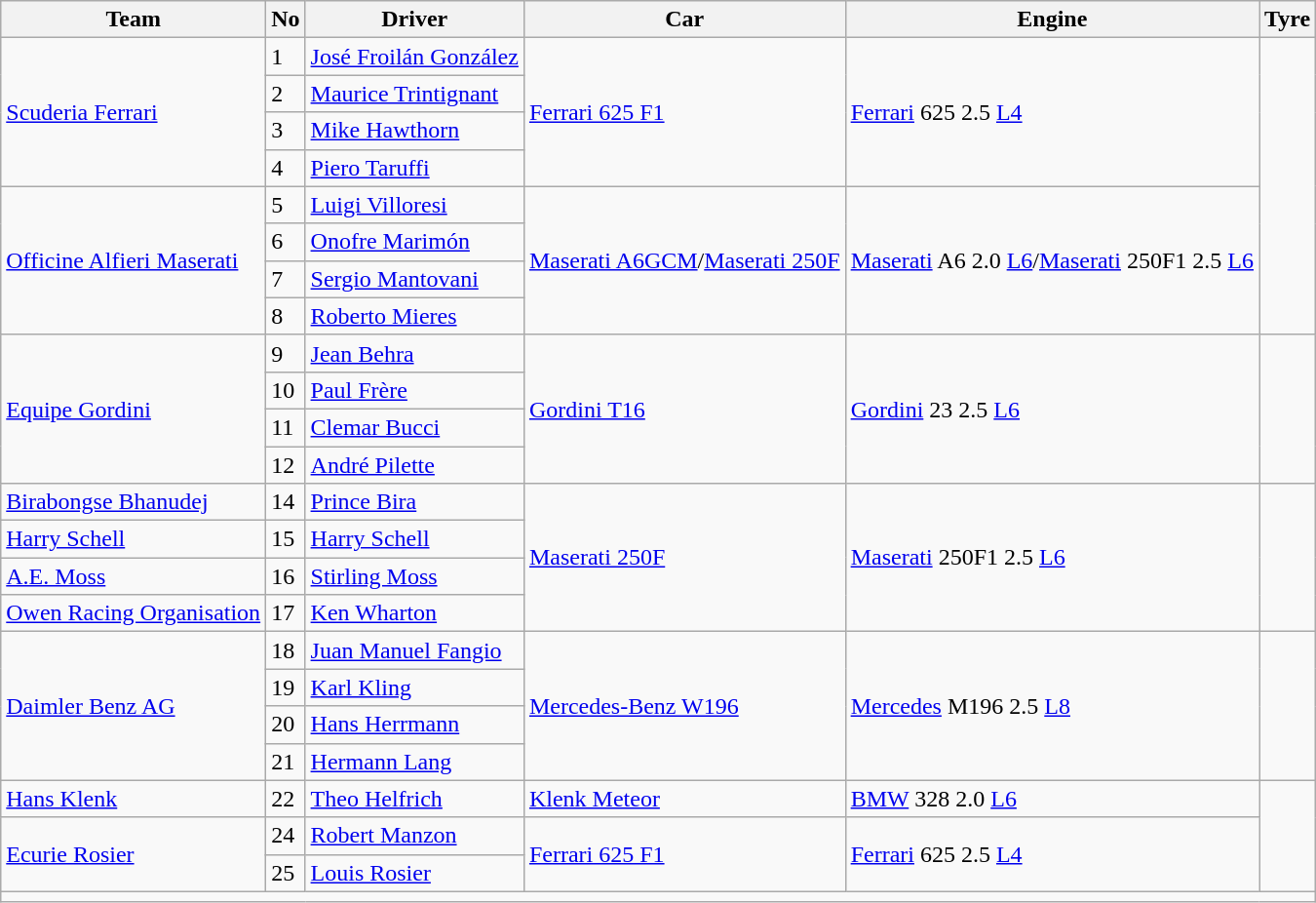<table class="wikitable">
<tr>
<th>Team</th>
<th>No</th>
<th>Driver</th>
<th>Car</th>
<th>Engine</th>
<th>Tyre</th>
</tr>
<tr>
<td rowspan="4"> <a href='#'>Scuderia Ferrari</a></td>
<td>1</td>
<td> <a href='#'>José Froilán González</a></td>
<td rowspan="4"><a href='#'>Ferrari 625 F1</a></td>
<td rowspan="4"><a href='#'>Ferrari</a> 625 2.5 <a href='#'>L4</a></td>
<td rowspan="8"></td>
</tr>
<tr>
<td>2</td>
<td> <a href='#'>Maurice Trintignant</a></td>
</tr>
<tr>
<td>3</td>
<td> <a href='#'>Mike Hawthorn</a></td>
</tr>
<tr>
<td>4</td>
<td> <a href='#'>Piero Taruffi</a></td>
</tr>
<tr>
<td rowspan="4"> <a href='#'>Officine Alfieri Maserati</a></td>
<td>5</td>
<td> <a href='#'>Luigi Villoresi</a></td>
<td rowspan="4"><a href='#'>Maserati A6GCM</a>/<a href='#'>Maserati 250F</a></td>
<td rowspan="4"><a href='#'>Maserati</a> A6 2.0 <a href='#'>L6</a>/<a href='#'>Maserati</a> 250F1 2.5 <a href='#'>L6</a></td>
</tr>
<tr>
<td>6</td>
<td> <a href='#'>Onofre Marimón</a></td>
</tr>
<tr>
<td>7</td>
<td> <a href='#'>Sergio Mantovani</a></td>
</tr>
<tr>
<td>8</td>
<td> <a href='#'>Roberto Mieres</a></td>
</tr>
<tr>
<td rowspan="4"> <a href='#'>Equipe Gordini</a></td>
<td>9</td>
<td> <a href='#'>Jean Behra</a></td>
<td rowspan="4"><a href='#'>Gordini T16</a></td>
<td rowspan="4"><a href='#'>Gordini</a> 23 2.5 <a href='#'>L6</a></td>
<td rowspan="4"></td>
</tr>
<tr>
<td>10</td>
<td> <a href='#'>Paul Frère</a></td>
</tr>
<tr>
<td>11</td>
<td> <a href='#'>Clemar Bucci</a></td>
</tr>
<tr>
<td>12</td>
<td> <a href='#'>André Pilette</a></td>
</tr>
<tr>
<td> <a href='#'>Birabongse Bhanudej</a></td>
<td>14</td>
<td> <a href='#'>Prince Bira</a></td>
<td rowspan="4"><a href='#'>Maserati 250F</a></td>
<td rowspan="4"><a href='#'>Maserati</a> 250F1 2.5 <a href='#'>L6</a></td>
<td rowspan="4"></td>
</tr>
<tr>
<td> <a href='#'>Harry Schell</a></td>
<td>15</td>
<td> <a href='#'>Harry Schell</a></td>
</tr>
<tr>
<td>  <a href='#'>A.E. Moss</a></td>
<td>16</td>
<td> <a href='#'>Stirling Moss</a></td>
</tr>
<tr>
<td> <a href='#'>Owen Racing Organisation</a></td>
<td>17</td>
<td> <a href='#'>Ken Wharton</a></td>
</tr>
<tr>
<td rowspan="4"> <a href='#'>Daimler Benz AG</a></td>
<td>18</td>
<td> <a href='#'>Juan Manuel Fangio</a></td>
<td rowspan="4"><a href='#'>Mercedes-Benz W196</a></td>
<td rowspan="4"><a href='#'>Mercedes</a> M196 2.5 <a href='#'>L8</a></td>
<td rowspan="4"></td>
</tr>
<tr>
<td>19</td>
<td> <a href='#'>Karl Kling</a></td>
</tr>
<tr>
<td>20</td>
<td> <a href='#'>Hans Herrmann</a></td>
</tr>
<tr>
<td>21</td>
<td> <a href='#'>Hermann Lang</a></td>
</tr>
<tr>
<td> <a href='#'>Hans Klenk</a></td>
<td>22</td>
<td> <a href='#'>Theo Helfrich</a></td>
<td><a href='#'>Klenk Meteor</a></td>
<td><a href='#'>BMW</a> 328 2.0 <a href='#'>L6</a></td>
<td rowspan="3"><br></td>
</tr>
<tr>
<td rowspan="2"> <a href='#'>Ecurie Rosier</a></td>
<td>24</td>
<td> <a href='#'>Robert Manzon</a></td>
<td rowspan="2"><a href='#'>Ferrari 625 F1</a></td>
<td rowspan="2"><a href='#'>Ferrari</a> 625 2.5 <a href='#'>L4</a></td>
</tr>
<tr>
<td>25</td>
<td> <a href='#'>Louis Rosier</a></td>
</tr>
<tr>
<td colspan=6></td>
</tr>
</table>
